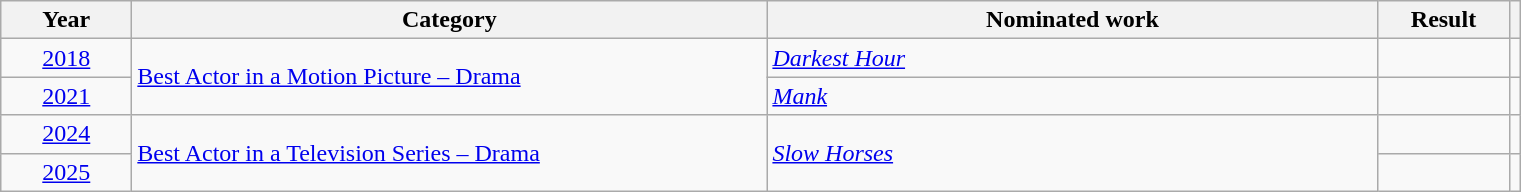<table class=wikitable>
<tr>
<th scope="col" style="width:5em;">Year</th>
<th scope="col" style="width:26em;">Category</th>
<th scope="col" style="width:25em;">Nominated work</th>
<th scope="col" style="width:5em;">Result</th>
<th></th>
</tr>
<tr>
<td style="text-align:center;"><a href='#'>2018</a></td>
<td rowspan="2"><a href='#'>Best Actor in a Motion Picture – Drama</a></td>
<td><em><a href='#'>Darkest Hour</a></em></td>
<td></td>
<td style="text-align:center;"></td>
</tr>
<tr>
<td style="text-align:center;"><a href='#'>2021</a></td>
<td><em><a href='#'>Mank</a></em></td>
<td></td>
<td style="text-align:center;"></td>
</tr>
<tr>
<td style="text-align:center;"><a href='#'>2024</a></td>
<td rowspan="2"><a href='#'>Best Actor in a Television Series – Drama</a></td>
<td rowspan="2"><em><a href='#'>Slow Horses</a></em></td>
<td></td>
<td style="text-align:center;"></td>
</tr>
<tr>
<td style="text-align:center;"><a href='#'>2025</a></td>
<td></td>
<td style="text-align:center;"></td>
</tr>
</table>
